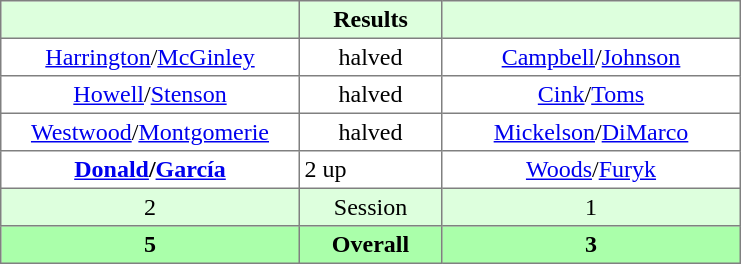<table border="1" cellpadding="3" style="border-collapse:collapse; text-align:center;">
<tr style="background:#dfd;">
<th style="width:12em;"></th>
<th style="width:5.5em;">Results</th>
<th style="width:12em;"></th>
</tr>
<tr>
<td><a href='#'>Harrington</a>/<a href='#'>McGinley</a></td>
<td>halved</td>
<td><a href='#'>Campbell</a>/<a href='#'>Johnson</a></td>
</tr>
<tr>
<td><a href='#'>Howell</a>/<a href='#'>Stenson</a></td>
<td>halved</td>
<td><a href='#'>Cink</a>/<a href='#'>Toms</a></td>
</tr>
<tr>
<td><a href='#'>Westwood</a>/<a href='#'>Montgomerie</a></td>
<td>halved</td>
<td><a href='#'>Mickelson</a>/<a href='#'>DiMarco</a></td>
</tr>
<tr>
<td><strong><a href='#'>Donald</a>/<a href='#'>García</a></strong></td>
<td align=left> 2 up</td>
<td><a href='#'>Woods</a>/<a href='#'>Furyk</a></td>
</tr>
<tr style="background:#dfd;">
<td>2</td>
<td>Session</td>
<td>1</td>
</tr>
<tr style="background:#afa;">
<th>5</th>
<th>Overall</th>
<th>3</th>
</tr>
</table>
